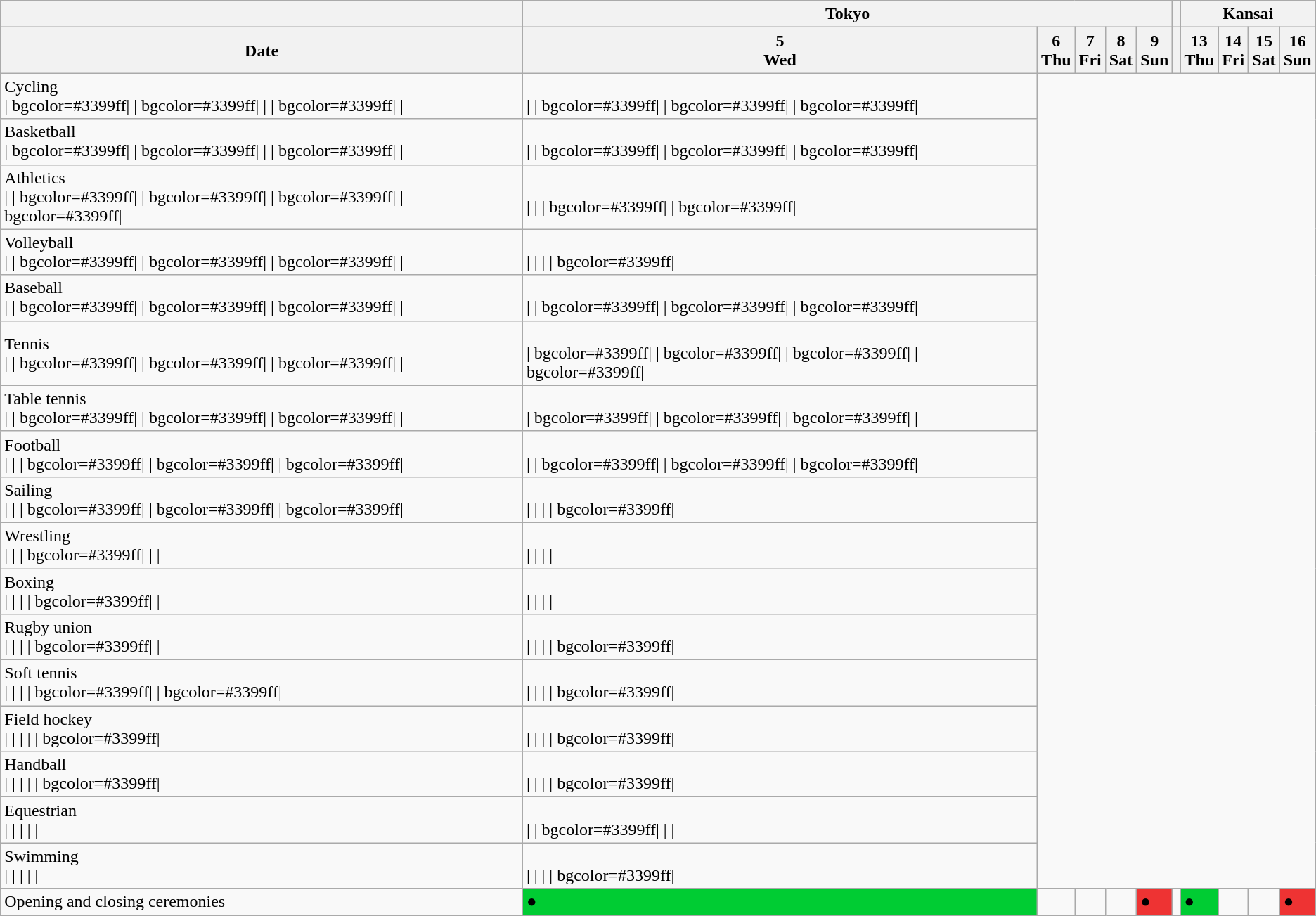<table class="wikitable" style="text-align:left;">
<tr>
<th></th>
<th colspan="5">Tokyo</th>
<th></th>
<th colspan="4">Kansai</th>
</tr>
<tr>
<th>Date</th>
<th>5<br><abbr>Wed</abbr></th>
<th>6<br><abbr>Thu</abbr></th>
<th>7<br><abbr>Fri</abbr></th>
<th>8<br><abbr>Sat</abbr></th>
<th>9<br><abbr>Sun</abbr></th>
<th></th>
<th>13<br><abbr>Thu</abbr></th>
<th>14<br><abbr>Fri</abbr></th>
<th>15<br><abbr>Sat</abbr></th>
<th>16<br><abbr>Sun</abbr></th>
</tr>
<tr>
<td> Cycling<br>| bgcolor=#3399ff|
| bgcolor=#3399ff|
| 
| bgcolor=#3399ff|
|</td>
<td><br>|
| bgcolor=#3399ff|
| bgcolor=#3399ff|
| bgcolor=#3399ff|</td>
</tr>
<tr>
<td> Basketball<br>| bgcolor=#3399ff|
| bgcolor=#3399ff| 
|
| bgcolor=#3399ff|
|</td>
<td><br>|
| bgcolor=#3399ff|
| bgcolor=#3399ff|
| bgcolor=#3399ff|</td>
</tr>
<tr>
<td> Athletics<br>| 
| bgcolor=#3399ff|
| bgcolor=#3399ff|
| bgcolor=#3399ff|
| bgcolor=#3399ff|</td>
<td><br>|
|
| bgcolor=#3399ff|
| bgcolor=#3399ff|</td>
</tr>
<tr>
<td> Volleyball<br>| 
| bgcolor=#3399ff|
| bgcolor=#3399ff|
| bgcolor=#3399ff|
|</td>
<td><br>|
|
|
| bgcolor=#3399ff|</td>
</tr>
<tr>
<td> Baseball<br>| 
| bgcolor=#3399ff|
| bgcolor=#3399ff|
| bgcolor=#3399ff|
|</td>
<td><br>|
| bgcolor=#3399ff|
| bgcolor=#3399ff|
| bgcolor=#3399ff|</td>
</tr>
<tr>
<td> Tennis<br>| 
| bgcolor=#3399ff|
| bgcolor=#3399ff|
| bgcolor=#3399ff|
|</td>
<td><br>| bgcolor=#3399ff|
| bgcolor=#3399ff|
| bgcolor=#3399ff|
| bgcolor=#3399ff|</td>
</tr>
<tr>
<td> Table tennis<br>| 
| bgcolor=#3399ff|
| bgcolor=#3399ff|
| bgcolor=#3399ff|
|</td>
<td><br>| bgcolor=#3399ff|
| bgcolor=#3399ff|
| bgcolor=#3399ff|
|</td>
</tr>
<tr>
<td> Football<br>| 
| 
| bgcolor=#3399ff|
| bgcolor=#3399ff|
| bgcolor=#3399ff|</td>
<td><br>|
| bgcolor=#3399ff|
| bgcolor=#3399ff|
| bgcolor=#3399ff|</td>
</tr>
<tr>
<td> Sailing<br>| 
| 
| bgcolor=#3399ff|
| bgcolor=#3399ff|
| bgcolor=#3399ff|</td>
<td><br>|
|
|
| bgcolor=#3399ff|</td>
</tr>
<tr>
<td> Wrestling<br>| 
| 
| bgcolor=#3399ff|
|
|</td>
<td><br>|
|
|
|</td>
</tr>
<tr>
<td> Boxing<br>| 
| 
| 
| bgcolor=#3399ff|
|</td>
<td><br>|
|
|
|</td>
</tr>
<tr>
<td> Rugby union<br>| 
| 
| 
| bgcolor=#3399ff|
|</td>
<td><br>|
|
|
| bgcolor=#3399ff|</td>
</tr>
<tr>
<td> Soft tennis<br>| 
| 
| 
| bgcolor=#3399ff|
| bgcolor=#3399ff|</td>
<td><br>|
|
|
| bgcolor=#3399ff|</td>
</tr>
<tr>
<td> Field hockey<br>| 
| 
|
|
| bgcolor=#3399ff|</td>
<td><br>|
|
|
| bgcolor=#3399ff|</td>
</tr>
<tr>
<td> Handball<br>| 
| 
|
|
| bgcolor=#3399ff|</td>
<td><br>|
|
|
| bgcolor=#3399ff|</td>
</tr>
<tr>
<td> Equestrian<br>| 
| 
|
|
|</td>
<td><br>|
| bgcolor=#3399ff|
|
|</td>
</tr>
<tr>
<td> Swimming<br>| 
| 
|
|
|</td>
<td><br>|
|
|
| bgcolor=#3399ff|</td>
</tr>
<tr>
<td>Opening and closing ceremonies</td>
<td bgcolor=#00cc33>●</td>
<td></td>
<td></td>
<td></td>
<td bgcolor=#ee3333>●</td>
<td></td>
<td bgcolor=#00cc33>●</td>
<td></td>
<td></td>
<td bgcolor=#ee3333>●</td>
</tr>
</table>
